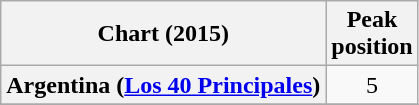<table class="wikitable sortable plainrowheaders">
<tr>
<th scope="col">Chart (2015)</th>
<th scope="col">Peak<br>position</th>
</tr>
<tr>
<th scope="row">Argentina (<a href='#'>Los 40 Principales</a>)</th>
<td align="center">5</td>
</tr>
<tr>
</tr>
</table>
